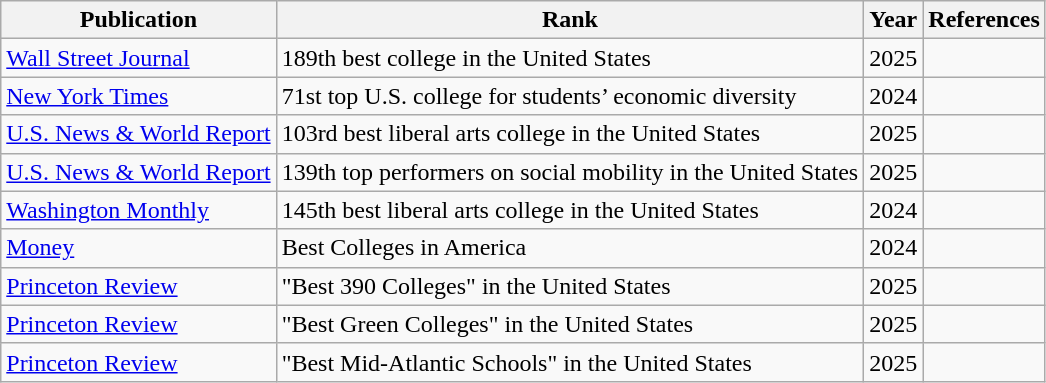<table class="wikitable">
<tr>
<th>Publication</th>
<th>Rank</th>
<th>Year</th>
<th>References</th>
</tr>
<tr>
<td><a href='#'>Wall Street Journal</a></td>
<td>189th best college in the United States</td>
<td>2025</td>
<td></td>
</tr>
<tr>
<td><a href='#'>New York Times</a></td>
<td>71st top U.S. college for students’ economic diversity</td>
<td>2024</td>
<td></td>
</tr>
<tr>
<td><a href='#'>U.S. News & World Report</a></td>
<td>103rd best liberal arts college in the United States</td>
<td>2025</td>
<td></td>
</tr>
<tr>
<td><a href='#'>U.S. News & World Report</a></td>
<td>139th top performers on social mobility in the United States</td>
<td>2025</td>
<td></td>
</tr>
<tr>
<td><a href='#'>Washington Monthly</a></td>
<td>145th best liberal arts college in the United States</td>
<td>2024</td>
<td></td>
</tr>
<tr>
<td><a href='#'>Money</a></td>
<td>Best Colleges in America</td>
<td>2024</td>
<td></td>
</tr>
<tr>
<td><a href='#'>Princeton Review</a></td>
<td>"Best 390 Colleges" in the United States</td>
<td>2025</td>
<td></td>
</tr>
<tr>
<td><a href='#'>Princeton Review</a></td>
<td>"Best Green Colleges" in the United States</td>
<td>2025</td>
<td></td>
</tr>
<tr>
<td><a href='#'>Princeton Review</a></td>
<td>"Best Mid-Atlantic Schools" in the United States</td>
<td>2025</td>
<td></td>
</tr>
</table>
